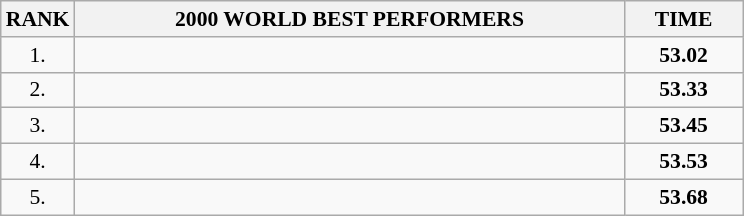<table class="wikitable" style="border-collapse: collapse; font-size: 90%;">
<tr>
<th>RANK</th>
<th align="center" style="width: 25em">2000 WORLD BEST PERFORMERS</th>
<th align="center" style="width: 5em">TIME</th>
</tr>
<tr>
<td align="center">1.</td>
<td></td>
<td align="center"><strong>53.02</strong></td>
</tr>
<tr>
<td align="center">2.</td>
<td></td>
<td align="center"><strong>53.33</strong></td>
</tr>
<tr>
<td align="center">3.</td>
<td></td>
<td align="center"><strong>53.45</strong></td>
</tr>
<tr>
<td align="center">4.</td>
<td></td>
<td align="center"><strong>53.53</strong></td>
</tr>
<tr>
<td align="center">5.</td>
<td></td>
<td align="center"><strong>53.68</strong></td>
</tr>
</table>
